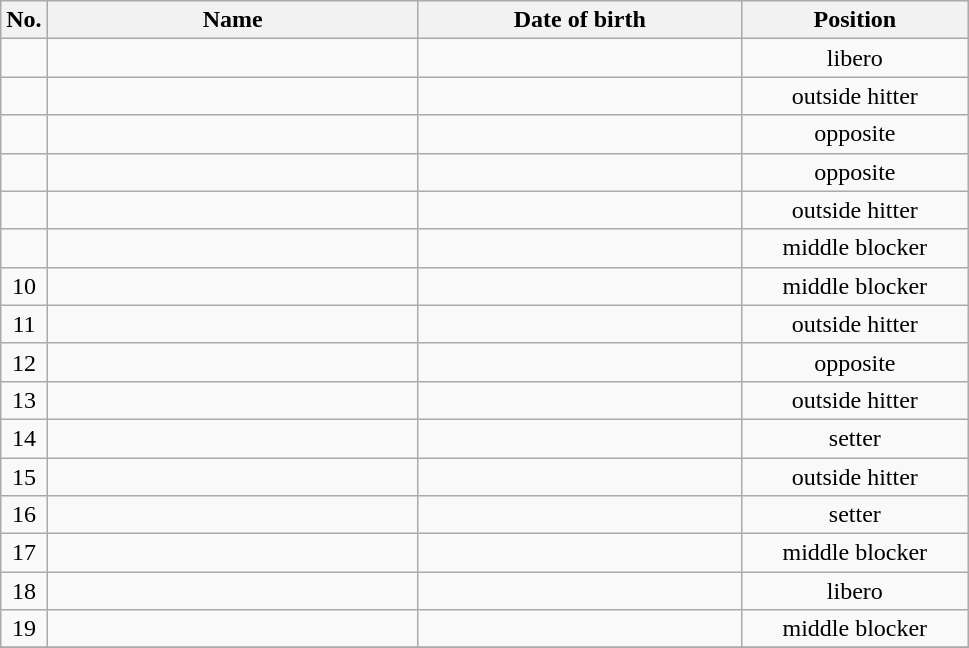<table class="wikitable sortable" style="font-size:100%; text-align:center;">
<tr>
<th>No.</th>
<th style="width:15em">Name</th>
<th style="width:13em">Date of birth</th>
<th style="width:9em">Position</th>
</tr>
<tr>
<td></td>
<td align=left> </td>
<td align=right></td>
<td>libero</td>
</tr>
<tr>
<td></td>
<td align=left> </td>
<td align=right></td>
<td>outside hitter</td>
</tr>
<tr>
<td></td>
<td align=left> </td>
<td align=right></td>
<td>opposite</td>
</tr>
<tr>
<td></td>
<td align=left> </td>
<td align=right></td>
<td>opposite</td>
</tr>
<tr>
<td></td>
<td align=left> </td>
<td align=right></td>
<td>outside hitter</td>
</tr>
<tr>
<td></td>
<td align=left> </td>
<td align=right></td>
<td>middle blocker</td>
</tr>
<tr>
<td>10</td>
<td align=left> </td>
<td align=right></td>
<td>middle blocker</td>
</tr>
<tr>
<td>11</td>
<td align=left> </td>
<td align=right></td>
<td>outside hitter</td>
</tr>
<tr>
<td>12</td>
<td align=left> </td>
<td align=right></td>
<td>opposite</td>
</tr>
<tr>
<td>13</td>
<td align=left> </td>
<td align=right></td>
<td>outside hitter</td>
</tr>
<tr>
<td>14</td>
<td align=left> </td>
<td align=right></td>
<td>setter</td>
</tr>
<tr>
<td>15</td>
<td align=left> </td>
<td align=right></td>
<td>outside hitter</td>
</tr>
<tr>
<td>16</td>
<td align=left> </td>
<td align=right></td>
<td>setter</td>
</tr>
<tr>
<td>17</td>
<td align=left> </td>
<td align=right></td>
<td>middle blocker</td>
</tr>
<tr>
<td>18</td>
<td align=left> </td>
<td align=right></td>
<td>libero</td>
</tr>
<tr>
<td>19</td>
<td align=left> </td>
<td align=right></td>
<td>middle blocker</td>
</tr>
<tr>
</tr>
</table>
